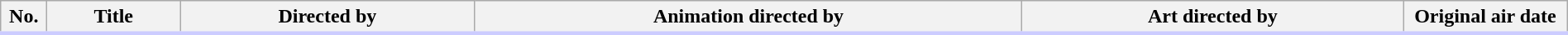<table class="wikitable" width="100%">
<tr style="border-bottom: 3px solid #CCF">
<th width="30">No.</th>
<th>Title</th>
<th>Directed by</th>
<th>Animation directed by</th>
<th>Art directed by</th>
<th width="125">Original air date<br>




</th>
</tr>
</table>
